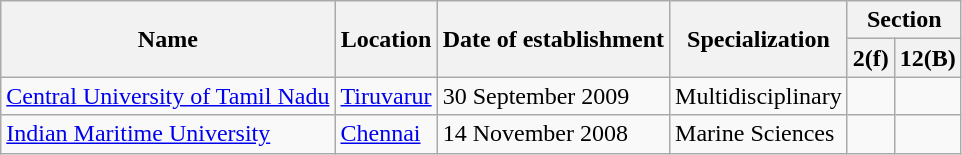<table class="wikitable sortable">
<tr>
<th rowspan=2>Name</th>
<th rowspan=2>Location</th>
<th rowspan=2>Date of establishment</th>
<th rowspan=2>Specialization</th>
<th colspan=2>Section</th>
</tr>
<tr>
<th>2(f)</th>
<th>12(B)</th>
</tr>
<tr>
<td><a href='#'>Central University of Tamil Nadu</a></td>
<td><a href='#'>Tiruvarur</a></td>
<td>30 September 2009</td>
<td>Multidisciplinary</td>
<td></td>
<td></td>
</tr>
<tr>
<td><a href='#'>Indian Maritime University</a></td>
<td><a href='#'>Chennai</a></td>
<td>14 November 2008</td>
<td>Marine Sciences</td>
<td></td>
<td></td>
</tr>
</table>
